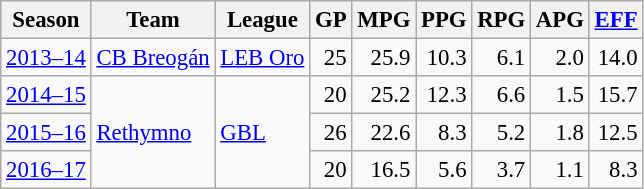<table class="wikitable sortable" style="font-size:95%; text-align:right">
<tr>
<th>Season</th>
<th>Team</th>
<th>League</th>
<th>GP</th>
<th>MPG</th>
<th>PPG</th>
<th>RPG</th>
<th>APG</th>
<th><a href='#'>EFF</a></th>
</tr>
<tr>
<td align=left><a href='#'>2013–14</a></td>
<td align=left><a href='#'>CB Breogán</a></td>
<td align=left><a href='#'>LEB Oro</a></td>
<td>25</td>
<td>25.9</td>
<td>10.3</td>
<td>6.1</td>
<td>2.0</td>
<td>14.0</td>
</tr>
<tr>
<td align=left><a href='#'>2014–15</a></td>
<td rowspan="3" align=left><a href='#'>Rethymno</a></td>
<td rowspan="3" align=left><a href='#'>GBL</a></td>
<td>20</td>
<td>25.2</td>
<td>12.3</td>
<td>6.6</td>
<td>1.5</td>
<td>15.7</td>
</tr>
<tr>
<td align=left><a href='#'>2015–16</a></td>
<td>26</td>
<td>22.6</td>
<td>8.3</td>
<td>5.2</td>
<td>1.8</td>
<td>12.5</td>
</tr>
<tr>
<td align=left><a href='#'>2016–17</a></td>
<td>20</td>
<td>16.5</td>
<td>5.6</td>
<td>3.7</td>
<td>1.1</td>
<td>8.3</td>
</tr>
</table>
